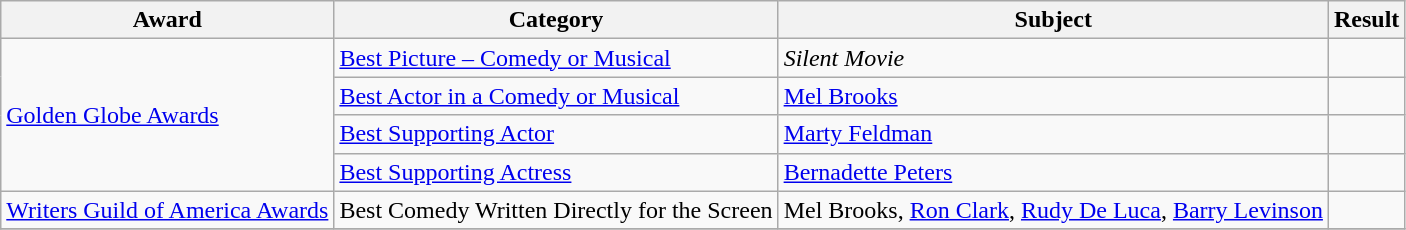<table class="wikitable">
<tr>
<th>Award</th>
<th>Category</th>
<th>Subject</th>
<th>Result</th>
</tr>
<tr>
<td rowspan=4><a href='#'>Golden Globe Awards</a></td>
<td><a href='#'>Best Picture –  Comedy or Musical</a></td>
<td><em>Silent Movie</em></td>
<td></td>
</tr>
<tr>
<td><a href='#'>Best Actor in a Comedy or Musical</a></td>
<td><a href='#'>Mel Brooks</a></td>
<td></td>
</tr>
<tr>
<td><a href='#'>Best Supporting Actor</a></td>
<td><a href='#'>Marty Feldman</a></td>
<td></td>
</tr>
<tr>
<td><a href='#'>Best Supporting Actress</a></td>
<td><a href='#'>Bernadette Peters</a></td>
<td></td>
</tr>
<tr>
<td rowspan=1><a href='#'>Writers Guild of America Awards</a></td>
<td>Best Comedy Written Directly for the Screen</td>
<td>Mel Brooks, <a href='#'>Ron Clark</a>, <a href='#'>Rudy De Luca</a>, <a href='#'>Barry Levinson</a></td>
<td></td>
</tr>
<tr>
</tr>
</table>
